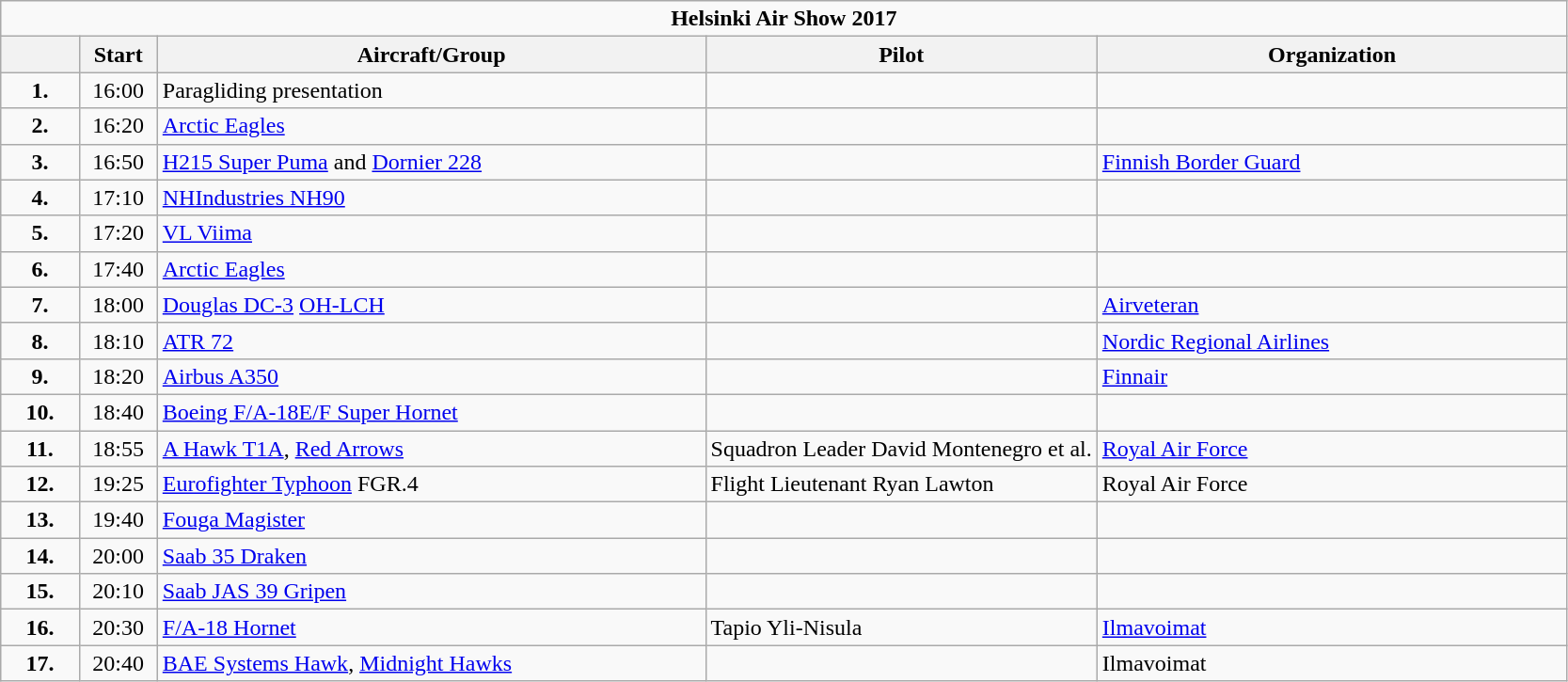<table class="wikitable">
<tr>
<td colspan=10 align=center><strong>Helsinki Air Show 2017</strong></td>
</tr>
<tr>
<th width=5%></th>
<th width=5%>Start</th>
<th width=35%>Aircraft/Group</th>
<th width=25%>Pilot</th>
<th width=30%>Organization</th>
</tr>
<tr>
<td align=center><strong>1.</strong></td>
<td align=center>16:00</td>
<td>Paragliding presentation</td>
<td></td>
<td></td>
</tr>
<tr>
<td align=center><strong>2.</strong></td>
<td align=center>16:20</td>
<td><a href='#'>Arctic Eagles</a></td>
<td></td>
<td></td>
</tr>
<tr>
<td align=center><strong>3.</strong></td>
<td align=center>16:50</td>
<td><a href='#'>H215 Super Puma</a> and <a href='#'>Dornier 228</a></td>
<td></td>
<td><a href='#'>Finnish Border Guard</a></td>
</tr>
<tr>
<td align=center><strong>4.</strong></td>
<td align=center>17:10</td>
<td><a href='#'>NHIndustries NH90</a></td>
<td></td>
<td></td>
</tr>
<tr>
<td align=center><strong>5.</strong></td>
<td align=center>17:20</td>
<td><a href='#'>VL Viima</a></td>
<td></td>
<td></td>
</tr>
<tr>
<td align=center><strong>6.</strong></td>
<td align=center>17:40</td>
<td><a href='#'>Arctic Eagles</a></td>
<td></td>
<td></td>
</tr>
<tr>
<td align=center><strong>7.</strong></td>
<td align=center>18:00</td>
<td><a href='#'>Douglas DC-3</a> <a href='#'>OH-LCH</a></td>
<td></td>
<td><a href='#'>Airveteran</a></td>
</tr>
<tr>
<td align=center><strong>8.</strong></td>
<td align=center>18:10</td>
<td><a href='#'>ATR 72</a></td>
<td></td>
<td><a href='#'>Nordic Regional Airlines</a></td>
</tr>
<tr>
<td align=center><strong>9.</strong></td>
<td align=center>18:20</td>
<td><a href='#'>Airbus A350</a></td>
<td></td>
<td><a href='#'>Finnair</a></td>
</tr>
<tr>
<td align=center><strong>10.</strong></td>
<td align=center>18:40</td>
<td><a href='#'>Boeing F/A-18E/F Super Hornet</a></td>
<td></td>
<td></td>
</tr>
<tr>
<td align=center><strong>11.</strong></td>
<td align=center>18:55</td>
<td><a href='#'>A Hawk T1A</a>, <a href='#'>Red Arrows</a></td>
<td>Squadron Leader David Montenegro et al.</td>
<td><a href='#'>Royal Air Force</a></td>
</tr>
<tr>
<td align=center><strong>12.</strong></td>
<td align=center>19:25</td>
<td><a href='#'>Eurofighter Typhoon</a> FGR.4</td>
<td>Flight Lieutenant Ryan Lawton</td>
<td>Royal Air Force</td>
</tr>
<tr>
<td align=center><strong>13.</strong></td>
<td align=center>19:40</td>
<td><a href='#'>Fouga Magister</a></td>
<td></td>
<td></td>
</tr>
<tr>
<td align=center><strong>14.</strong></td>
<td align=center>20:00</td>
<td><a href='#'>Saab 35 Draken</a></td>
<td></td>
<td></td>
</tr>
<tr>
<td align=center><strong>15.</strong></td>
<td align=center>20:10</td>
<td><a href='#'>Saab JAS 39 Gripen</a></td>
<td></td>
<td></td>
</tr>
<tr>
<td align=center><strong>16.</strong></td>
<td align=center>20:30</td>
<td><a href='#'>F/A-18 Hornet</a></td>
<td>Tapio Yli-Nisula</td>
<td><a href='#'>Ilmavoimat</a></td>
</tr>
<tr>
<td align=center><strong>17.</strong></td>
<td align=center>20:40</td>
<td><a href='#'>BAE Systems Hawk</a>, <a href='#'>Midnight Hawks</a></td>
<td></td>
<td>Ilmavoimat</td>
</tr>
</table>
